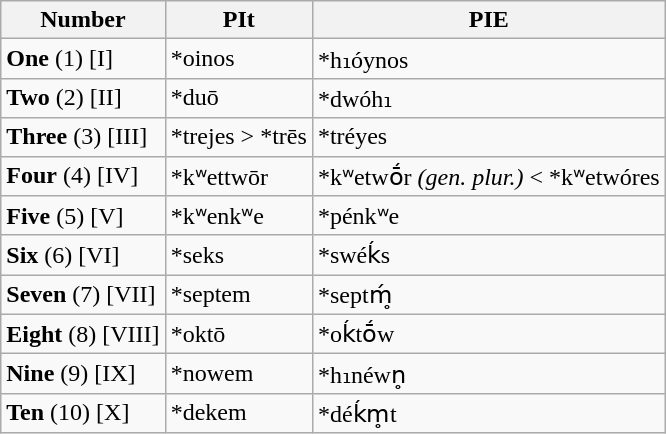<table class="wikitable sortable">
<tr>
<th>Number</th>
<th>PIt</th>
<th>PIE</th>
</tr>
<tr>
<td><strong>One</strong> (1) [I]</td>
<td>*oinos</td>
<td>*h₁óynos</td>
</tr>
<tr>
<td><strong>Two</strong> (2) [II]</td>
<td>*duō</td>
<td>*dwóh₁</td>
</tr>
<tr>
<td><strong>Three</strong> (3) [III]</td>
<td>*trejes > *trēs</td>
<td>*tréyes</td>
</tr>
<tr>
<td><strong>Four</strong> (4) [IV]</td>
<td>*kʷettwōr</td>
<td>*kʷetwṓr <em>(gen. plur.)</em> < *kʷetwóres</td>
</tr>
<tr>
<td><strong>Five</strong> (5) [V]</td>
<td>*kʷenkʷe</td>
<td>*pénkʷe</td>
</tr>
<tr>
<td><strong>Six</strong> (6) [VI]</td>
<td>*seks</td>
<td>*swéḱs</td>
</tr>
<tr>
<td><strong>Seven</strong> (7) [VII]</td>
<td>*septem</td>
<td>*septḿ̥</td>
</tr>
<tr>
<td><strong>Eight</strong> (8) [VIII]</td>
<td>*oktō</td>
<td>*oḱtṓw</td>
</tr>
<tr>
<td><strong>Nine</strong> (9) [IX]</td>
<td>*nowem</td>
<td>*h₁néwn̥</td>
</tr>
<tr>
<td><strong>Ten</strong> (10) [X]</td>
<td>*dekem</td>
<td>*déḱm̥t</td>
</tr>
</table>
